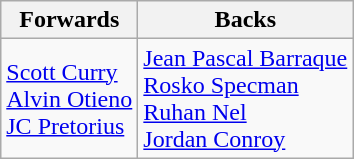<table class="wikitable sortable">
<tr>
<th>Forwards</th>
<th>Backs</th>
</tr>
<tr>
<td> <a href='#'>Scott Curry</a> <br>  <a href='#'>Alvin Otieno</a> <br>  <a href='#'>JC Pretorius</a></td>
<td> <a href='#'>Jean Pascal Barraque</a> <br>  <a href='#'>Rosko Specman</a> <br>  <a href='#'>Ruhan Nel</a> <br>  <a href='#'>Jordan Conroy</a></td>
</tr>
</table>
